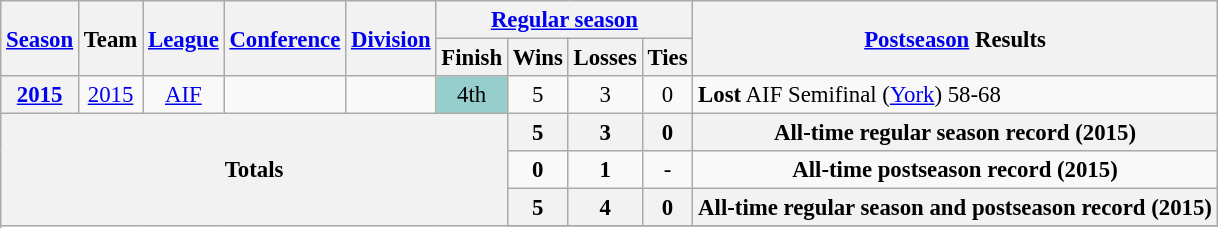<table class="wikitable" style="font-size: 95%;">
<tr>
<th rowspan="2"><a href='#'>Season</a></th>
<th rowspan="2">Team</th>
<th rowspan="2"><a href='#'>League</a></th>
<th rowspan="2"><a href='#'>Conference</a></th>
<th rowspan="2"><a href='#'>Division</a></th>
<th colspan="4"><a href='#'>Regular season</a></th>
<th rowspan="2"><a href='#'>Postseason</a> Results</th>
</tr>
<tr>
<th>Finish</th>
<th>Wins</th>
<th>Losses</th>
<th>Ties</th>
</tr>
<tr background:#fcc;">
<th style="text-align:center;"><a href='#'>2015</a></th>
<td style="text-align:center;"><a href='#'>2015</a></td>
<td style="text-align:center;"><a href='#'>AIF</a></td>
<td style="text-align:center;"></td>
<td style="text-align:center;"></td>
<td style="text-align:center; background:#96cdcd;">4th</td>
<td style="text-align:center;">5</td>
<td style="text-align:center;">3</td>
<td style="text-align:center;">0</td>
<td><strong>Lost</strong> AIF Semifinal (<a href='#'>York</a>) 58-68</td>
</tr>
<tr>
<th style="text-align:center;" rowspan="5" colspan="6">Totals</th>
<th style="text-align:center;"><strong>5</strong></th>
<th style="text-align:center;"><strong>3</strong></th>
<th style="text-align:center;"><strong>0</strong></th>
<th style="text-align:center;" colspan="3"><strong>All-time regular season record (2015)</strong></th>
</tr>
<tr style="text-align:center;">
<td><strong>0</strong></td>
<td><strong>1</strong></td>
<td>-</td>
<td colspan="3"><strong>All-time postseason record (2015)</strong></td>
</tr>
<tr>
<th style="text-align:center;"><strong>5</strong></th>
<th style="text-align:center;"><strong>4</strong></th>
<th style="text-align:center;"><strong>0</strong></th>
<th style="text-align:center;" colspan="3"><strong>All-time regular season and  postseason record (2015)</strong></th>
</tr>
<tr>
</tr>
</table>
